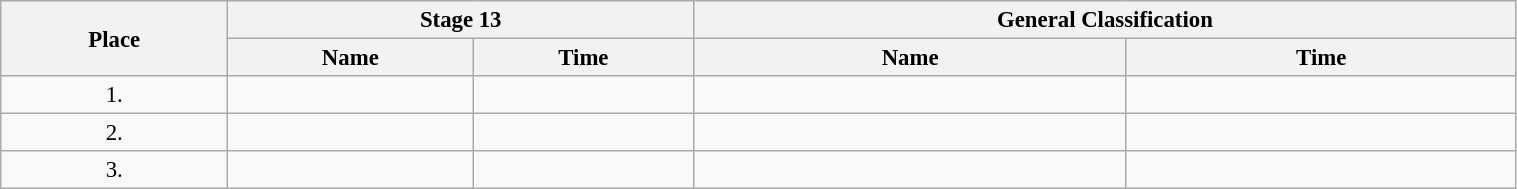<table class="wikitable"  style="font-size:95%; width:80%;">
<tr>
<th rowspan="2">Place</th>
<th colspan="2">Stage 13</th>
<th colspan="2">General Classification</th>
</tr>
<tr>
<th>Name</th>
<th>Time</th>
<th>Name</th>
<th>Time</th>
</tr>
<tr>
<td style="text-align:center;">1.</td>
<td></td>
<td></td>
<td></td>
<td></td>
</tr>
<tr>
<td style="text-align:center;">2.</td>
<td></td>
<td></td>
<td></td>
<td></td>
</tr>
<tr>
<td style="text-align:center;">3.</td>
<td></td>
<td></td>
<td></td>
<td></td>
</tr>
</table>
